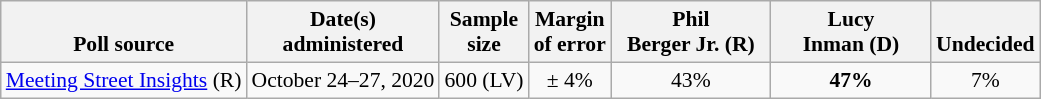<table class="wikitable" style="font-size:90%;text-align:center;">
<tr valign=bottom>
<th>Poll source</th>
<th>Date(s)<br>administered</th>
<th>Sample<br>size</th>
<th>Margin<br>of error</th>
<th style="width:100px;">Phil<br>Berger Jr. (R)</th>
<th style="width:100px;">Lucy<br>Inman (D)</th>
<th>Undecided</th>
</tr>
<tr>
<td style="text-align:left;"><a href='#'>Meeting Street Insights</a> (R)</td>
<td>October 24–27, 2020</td>
<td>600 (LV)</td>
<td>± 4%</td>
<td>43%</td>
<td><strong>47%</strong></td>
<td>7%</td>
</tr>
</table>
